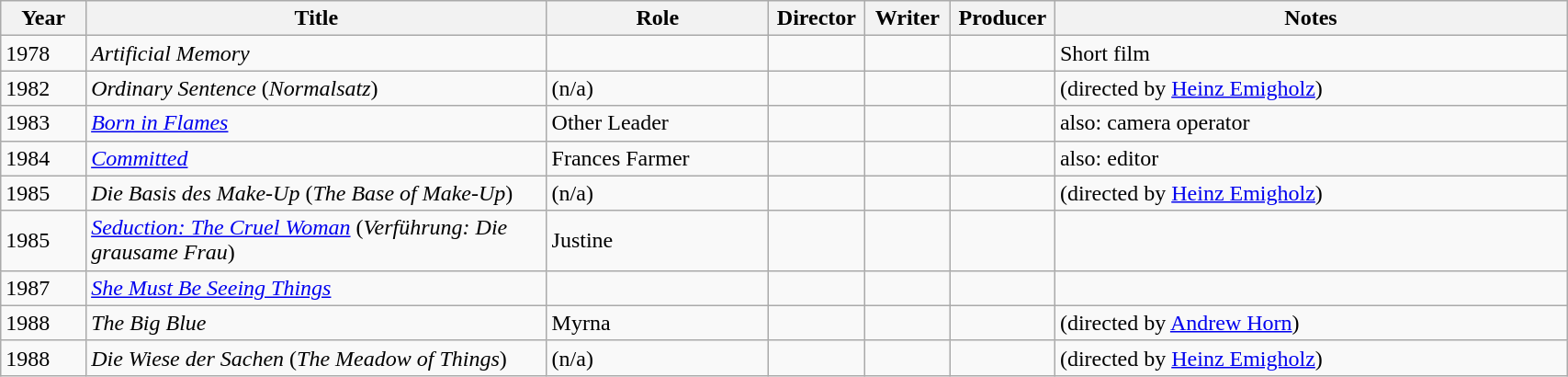<table class="wikitable" style="width:90%;" "text-align:center;">
<tr>
<th style="width:5%;">Year</th>
<th style="width:27%;">Title</th>
<th style="width:13%;">Role</th>
<th style="width:5%;">Director</th>
<th style="width:5%;">Writer</th>
<th style="width:5%;">Producer</th>
<th style="width:30%;">Notes</th>
</tr>
<tr>
<td>1978</td>
<td><em>Artificial Memory</em></td>
<td></td>
<td></td>
<td></td>
<td></td>
<td>Short film </td>
</tr>
<tr>
<td>1982</td>
<td><em>Ordinary Sentence</em> (<em>Normalsatz</em>)</td>
<td>(n/a)</td>
<td></td>
<td></td>
<td></td>
<td> (directed by <a href='#'>Heinz Emigholz</a>)</td>
</tr>
<tr>
<td>1983</td>
<td><em><a href='#'>Born in Flames</a></em></td>
<td>Other Leader</td>
<td></td>
<td></td>
<td></td>
<td>also: camera operator</td>
</tr>
<tr>
<td>1984</td>
<td><em><a href='#'>Committed</a></em></td>
<td>Frances Farmer</td>
<td></td>
<td></td>
<td></td>
<td>also: editor</td>
</tr>
<tr>
<td>1985</td>
<td><em>Die Basis des Make-Up</em> (<em>The Base of Make-Up</em>)</td>
<td>(n/a)</td>
<td></td>
<td></td>
<td></td>
<td> (directed by <a href='#'>Heinz Emigholz</a>)</td>
</tr>
<tr>
<td>1985</td>
<td><em><a href='#'>Seduction: The Cruel Woman</a></em> (<em>Verführung: Die grausame Frau</em>)</td>
<td>Justine</td>
<td></td>
<td></td>
<td></td>
<td></td>
</tr>
<tr>
<td>1987</td>
<td><em><a href='#'>She Must Be Seeing Things</a></em></td>
<td></td>
<td></td>
<td></td>
<td></td>
<td></td>
</tr>
<tr>
<td>1988</td>
<td><em>The Big Blue</em></td>
<td>Myrna</td>
<td></td>
<td></td>
<td></td>
<td>(directed by <a href='#'>Andrew Horn</a>)</td>
</tr>
<tr>
<td>1988</td>
<td><em>Die Wiese der Sachen</em> (<em>The Meadow of Things</em>)</td>
<td>(n/a)</td>
<td></td>
<td></td>
<td></td>
<td> (directed by <a href='#'>Heinz Emigholz</a>)</td>
</tr>
</table>
